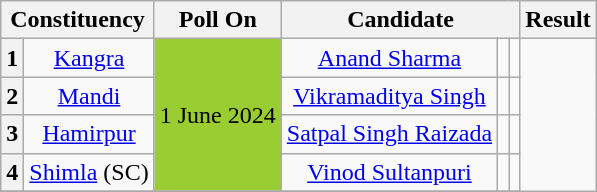<table class="wikitable sortable" style="text-align:center;">
<tr>
<th colspan="2">Constituency</th>
<th>Poll On</th>
<th colspan="3">Candidate</th>
<th>Result</th>
</tr>
<tr>
<th>1</th>
<td><a href='#'>Kangra</a></td>
<td rowspan="4" bgcolor=#9ACD32>1 June 2024</td>
<td><a href='#'>Anand Sharma</a></td>
<td></td>
<td></td>
</tr>
<tr>
<th>2</th>
<td><a href='#'>Mandi</a></td>
<td><a href='#'>Vikramaditya Singh</a></td>
<td></td>
<td></td>
</tr>
<tr>
<th>3</th>
<td><a href='#'>Hamirpur</a></td>
<td><a href='#'>Satpal Singh Raizada</a></td>
<td></td>
<td></td>
</tr>
<tr>
<th>4</th>
<td><a href='#'>Shimla</a> (SC)</td>
<td><a href='#'>Vinod Sultanpuri</a></td>
<td></td>
<td></td>
</tr>
<tr>
</tr>
</table>
